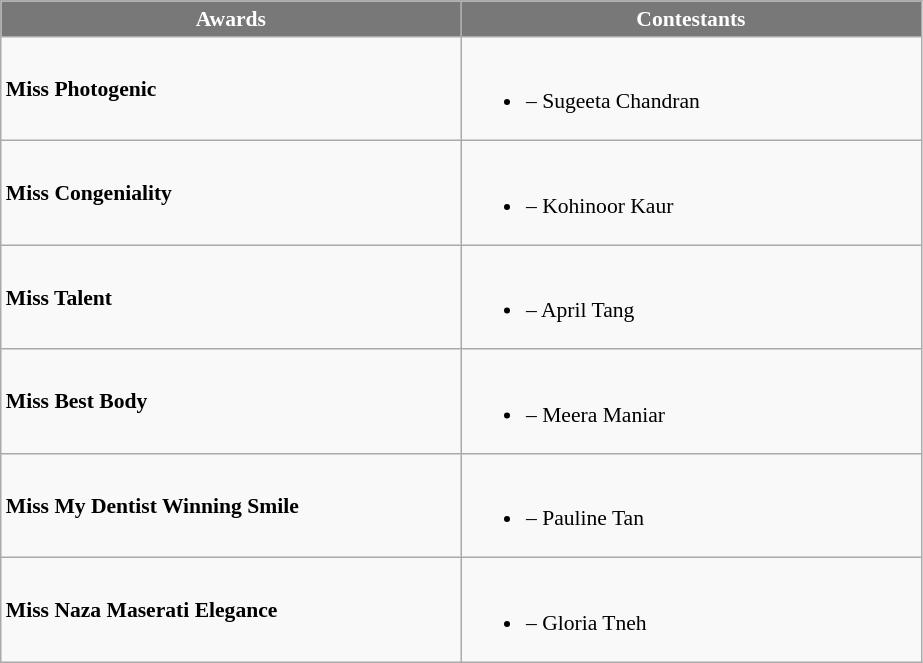<table class="wikitable sortable" style="font-size: 90%;">
<tr>
<th width="300" style="background-color:#787878;color:#FFFFFF;">Awards</th>
<th width="300" style="background-color:#787878;color:#FFFFFF;">Contestants</th>
</tr>
<tr>
<td><strong>Miss Photogenic</strong></td>
<td><br><ul><li><strong></strong> – Sugeeta Chandran</li></ul></td>
</tr>
<tr>
<td><strong>Miss Congeniality</strong></td>
<td><br><ul><li><strong></strong> – Kohinoor Kaur</li></ul></td>
</tr>
<tr>
<td><strong>Miss Talent</strong></td>
<td><br><ul><li><strong></strong> – April Tang</li></ul></td>
</tr>
<tr>
<td><strong>Miss Best Body</strong></td>
<td><br><ul><li><strong></strong> – Meera Maniar</li></ul></td>
</tr>
<tr>
<td><strong>Miss My Dentist Winning Smile</strong></td>
<td><br><ul><li><strong></strong> – Pauline Tan</li></ul></td>
</tr>
<tr>
<td><strong>Miss Naza Maserati Elegance</strong></td>
<td><br><ul><li><strong></strong> – Gloria Tneh</li></ul></td>
</tr>
</table>
